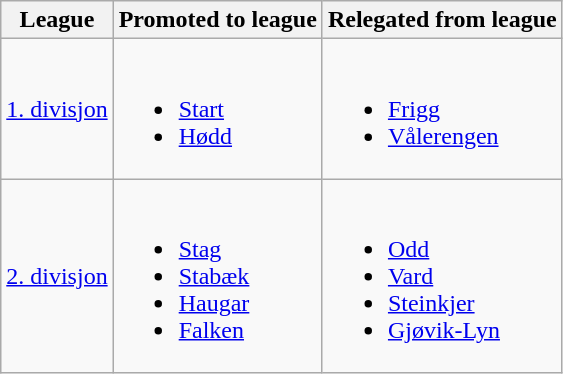<table class="wikitable">
<tr>
<th>League</th>
<th>Promoted to league</th>
<th>Relegated from league</th>
</tr>
<tr>
<td><a href='#'>1. divisjon</a></td>
<td><br><ul><li><a href='#'>Start</a></li><li><a href='#'>Hødd</a></li></ul></td>
<td><br><ul><li><a href='#'>Frigg</a></li><li><a href='#'>Vålerengen</a></li></ul></td>
</tr>
<tr>
<td><a href='#'>2. divisjon</a></td>
<td><br><ul><li><a href='#'>Stag</a></li><li><a href='#'>Stabæk</a></li><li><a href='#'>Haugar</a></li><li><a href='#'>Falken</a></li></ul></td>
<td><br><ul><li><a href='#'>Odd</a></li><li><a href='#'>Vard</a></li><li><a href='#'>Steinkjer</a></li><li><a href='#'>Gjøvik-Lyn</a></li></ul></td>
</tr>
</table>
